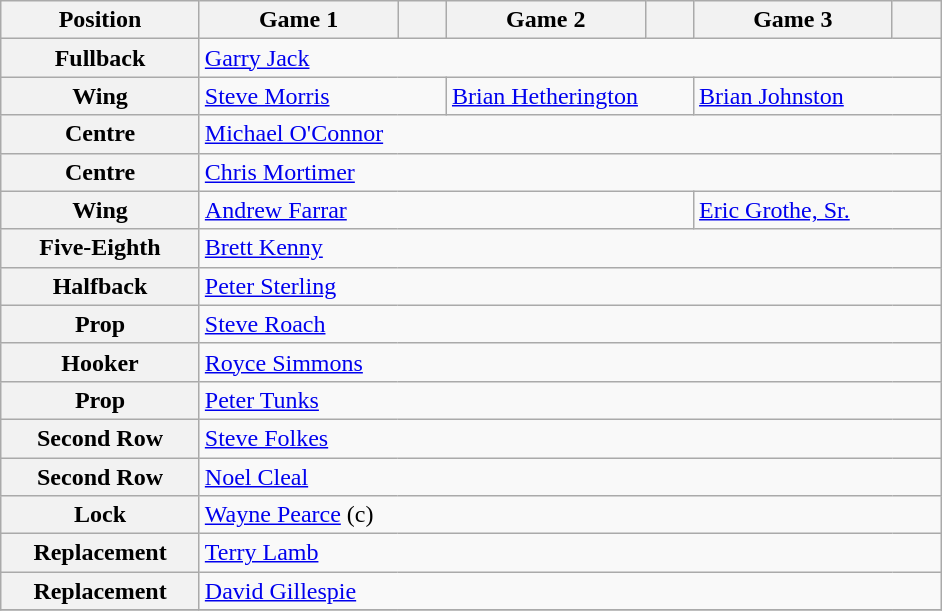<table class="wikitable">
<tr>
<th width="125">Position</th>
<th width="125">Game 1</th>
<th width="25"></th>
<th width="125">Game 2</th>
<th width="25"></th>
<th width="125">Game 3</th>
<th width="25"></th>
</tr>
<tr>
<th>Fullback</th>
<td colspan="6"> <a href='#'>Garry Jack</a></td>
</tr>
<tr>
<th>Wing</th>
<td colspan="2"> <a href='#'>Steve Morris</a></td>
<td colspan="2"> <a href='#'>Brian Hetherington</a></td>
<td colspan="2"> <a href='#'>Brian Johnston</a></td>
</tr>
<tr>
<th>Centre</th>
<td colspan="6"> <a href='#'>Michael O'Connor</a></td>
</tr>
<tr>
<th>Centre</th>
<td colspan="6"> <a href='#'>Chris Mortimer</a></td>
</tr>
<tr>
<th>Wing</th>
<td colspan="4"> <a href='#'>Andrew Farrar</a></td>
<td colspan="2"> <a href='#'>Eric Grothe, Sr.</a></td>
</tr>
<tr>
<th>Five-Eighth</th>
<td colspan="6"> <a href='#'>Brett Kenny</a></td>
</tr>
<tr>
<th>Halfback</th>
<td colspan="6"> <a href='#'>Peter Sterling</a></td>
</tr>
<tr>
<th>Prop</th>
<td colspan="6"> <a href='#'>Steve Roach</a></td>
</tr>
<tr>
<th>Hooker</th>
<td colspan="6"> <a href='#'>Royce Simmons</a></td>
</tr>
<tr>
<th>Prop</th>
<td colspan="6"> <a href='#'>Peter Tunks</a></td>
</tr>
<tr>
<th>Second Row</th>
<td colspan="6"> <a href='#'>Steve Folkes</a></td>
</tr>
<tr>
<th>Second Row</th>
<td colspan="6"> <a href='#'>Noel Cleal</a></td>
</tr>
<tr>
<th>Lock</th>
<td colspan="6"> <a href='#'>Wayne Pearce</a> (c)</td>
</tr>
<tr>
<th>Replacement</th>
<td colspan="6"> <a href='#'>Terry Lamb</a></td>
</tr>
<tr>
<th>Replacement</th>
<td colspan="6"> <a href='#'>David Gillespie</a></td>
</tr>
<tr>
</tr>
</table>
